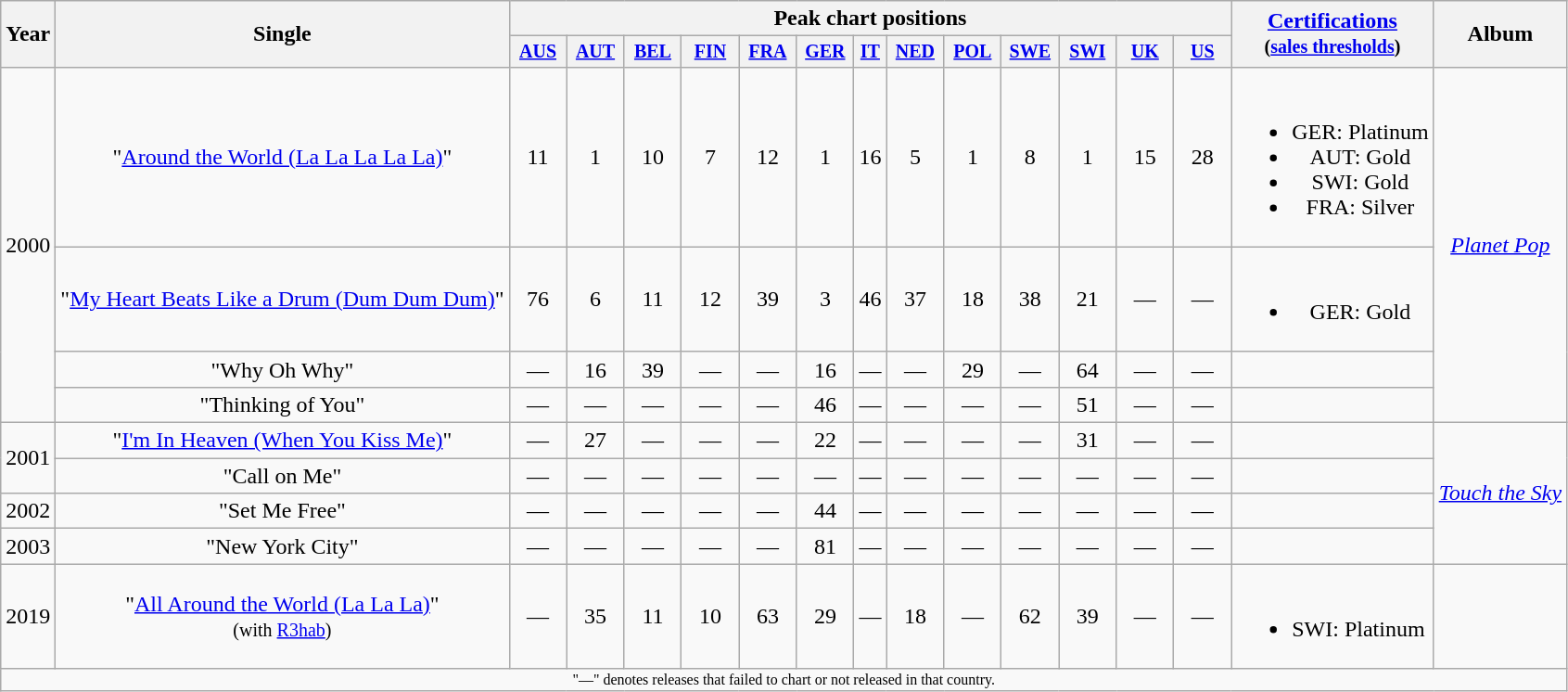<table class="wikitable" style="text-align:center;">
<tr>
<th rowspan="2">Year</th>
<th rowspan="2">Single</th>
<th colspan="13">Peak chart positions</th>
<th rowspan="2"><a href='#'>Certifications</a><br><small>(<a href='#'>sales thresholds</a>)</small></th>
<th rowspan="2">Album</th>
</tr>
<tr style="font-size:smaller;">
<th style="width:35px;"><a href='#'>AUS</a></th>
<th style="width:35px;"><a href='#'>AUT</a><br></th>
<th style="width:35px;"><a href='#'>BEL</a><br></th>
<th style="width:35px;"><a href='#'>FIN</a></th>
<th style="width:35px;"><a href='#'>FRA</a></th>
<th style="width:35px;"><a href='#'>GER</a></th>
<th><a href='#'>IT</a></th>
<th style="width:35px;"><a href='#'>NED</a></th>
<th style="width:35px;"><a href='#'>POL</a></th>
<th style="width:35px;"><a href='#'>SWE</a></th>
<th style="width:35px;"><a href='#'>SWI</a><br></th>
<th style="width:35px;"><a href='#'>UK</a></th>
<th style="width:35px;"><a href='#'>US</a></th>
</tr>
<tr>
<td rowspan="4">2000</td>
<td>"<a href='#'>Around the World (La La La La La)</a>"</td>
<td style="text-align:center;">11</td>
<td style="text-align:center;">1</td>
<td style="text-align:center;">10</td>
<td style="text-align:center;">7</td>
<td style="text-align:center;">12</td>
<td style="text-align:center;">1</td>
<td>16</td>
<td style="text-align:center;">5</td>
<td style="text-align:center;">1</td>
<td style="text-align:center;">8</td>
<td style="text-align:center;">1</td>
<td style="text-align:center;">15</td>
<td style="text-align:center;">28</td>
<td><br><ul><li>GER: Platinum</li><li>AUT: Gold</li><li>SWI: Gold</li><li>FRA: Silver</li></ul></td>
<td rowspan="4"><em><a href='#'>Planet Pop</a></em></td>
</tr>
<tr>
<td>"<a href='#'>My Heart Beats Like a Drum (Dum Dum Dum)</a>"</td>
<td style="text-align:center;">76</td>
<td style="text-align:center;">6</td>
<td style="text-align:center;">11</td>
<td style="text-align:center;">12</td>
<td style="text-align:center;">39</td>
<td style="text-align:center;">3</td>
<td>46</td>
<td style="text-align:center;">37</td>
<td style="text-align:center;">18</td>
<td style="text-align:center;">38</td>
<td style="text-align:center;">21</td>
<td style="text-align:center;">—</td>
<td style="text-align:center;">—</td>
<td><br><ul><li>GER: Gold</li></ul></td>
</tr>
<tr>
<td>"Why Oh Why"</td>
<td style="text-align:center;">—</td>
<td style="text-align:center;">16</td>
<td style="text-align:center;">39</td>
<td style="text-align:center;">—</td>
<td style="text-align:center;">—</td>
<td style="text-align:center;">16</td>
<td>—</td>
<td style="text-align:center;">—</td>
<td style="text-align:center;">29</td>
<td style="text-align:center;">—</td>
<td style="text-align:center;">64</td>
<td style="text-align:center;">—</td>
<td style="text-align:center;">—</td>
<td></td>
</tr>
<tr>
<td>"Thinking of You"</td>
<td style="text-align:center;">—</td>
<td style="text-align:center;">—</td>
<td style="text-align:center;">—</td>
<td style="text-align:center;">—</td>
<td style="text-align:center;">—</td>
<td style="text-align:center;">46</td>
<td>—</td>
<td style="text-align:center;">—</td>
<td style="text-align:center;">—</td>
<td style="text-align:center;">—</td>
<td style="text-align:center;">51</td>
<td style="text-align:center;">—</td>
<td style="text-align:center;">—</td>
<td></td>
</tr>
<tr>
<td rowspan="2">2001</td>
<td>"<a href='#'>I'm In Heaven (When You Kiss Me)</a>"</td>
<td style="text-align:center;">—</td>
<td style="text-align:center;">27</td>
<td style="text-align:center;">—</td>
<td style="text-align:center;">—</td>
<td style="text-align:center;">—</td>
<td style="text-align:center;">22</td>
<td>—</td>
<td style="text-align:center;">—</td>
<td style="text-align:center;">—</td>
<td style="text-align:center;">—</td>
<td style="text-align:center;">31</td>
<td style="text-align:center;">—</td>
<td style="text-align:center;">—</td>
<td></td>
<td rowspan="4"><em><a href='#'>Touch the Sky</a></em></td>
</tr>
<tr>
<td>"Call on Me"</td>
<td style="text-align:center;">—</td>
<td style="text-align:center;">—</td>
<td style="text-align:center;">—</td>
<td style="text-align:center;">—</td>
<td style="text-align:center;">—</td>
<td style="text-align:center;">—</td>
<td>—</td>
<td style="text-align:center;">—</td>
<td style="text-align:center;">—</td>
<td style="text-align:center;">—</td>
<td style="text-align:center;">—</td>
<td style="text-align:center;">—</td>
<td style="text-align:center;">—</td>
<td align="left"></td>
</tr>
<tr>
<td rowspan="1">2002</td>
<td>"Set Me Free"</td>
<td style="text-align:center;">—</td>
<td style="text-align:center;">—</td>
<td style="text-align:center;">—</td>
<td style="text-align:center;">—</td>
<td style="text-align:center;">—</td>
<td style="text-align:center;">44</td>
<td>—</td>
<td style="text-align:center;">—</td>
<td style="text-align:center;">—</td>
<td style="text-align:center;">—</td>
<td style="text-align:center;">—</td>
<td style="text-align:center;">—</td>
<td style="text-align:center;">—</td>
<td align="left"></td>
</tr>
<tr>
<td rowspan="1">2003</td>
<td>"New York City"</td>
<td style="text-align:center;">—</td>
<td style="text-align:center;">—</td>
<td style="text-align:center;">—</td>
<td style="text-align:center;">—</td>
<td style="text-align:center;">—</td>
<td style="text-align:center;">81</td>
<td>—</td>
<td style="text-align:center;">—</td>
<td style="text-align:center;">—</td>
<td style="text-align:center;">—</td>
<td style="text-align:center;">—</td>
<td style="text-align:center;">—</td>
<td style="text-align:center;">—</td>
<td align="left"></td>
</tr>
<tr>
<td>2019</td>
<td>"<a href='#'>All Around the World (La La La)</a>"<br><small>(with <a href='#'>R3hab</a>)</small></td>
<td style="text-align:center;">—</td>
<td style="text-align:center;">35</td>
<td style="text-align:center;">11</td>
<td style="text-align:center;">10<br></td>
<td style="text-align:center;">63<br></td>
<td style="text-align:center;">29</td>
<td>—</td>
<td style="text-align:center;">18</td>
<td style="text-align:center;">—</td>
<td style="text-align:center;">62<br></td>
<td style="text-align:center;">39</td>
<td style="text-align:center;">—</td>
<td style="text-align:center;">—</td>
<td align="left"><br><ul><li>SWI: Platinum</li></ul></td>
<td></td>
</tr>
<tr>
<td colspan="17" style="text-align:center; font-size:8pt;">"—" denotes releases that failed to chart or not released in that country.</td>
</tr>
</table>
